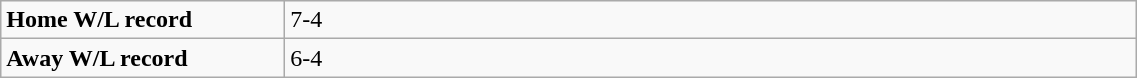<table class="wikitable" style="width:60%;">
<tr>
<td style="width:25%;"><strong>Home W/L record</strong></td>
<td>7-4</td>
</tr>
<tr>
<td style="width:25%;"><strong>Away W/L record</strong></td>
<td>6-4</td>
</tr>
</table>
